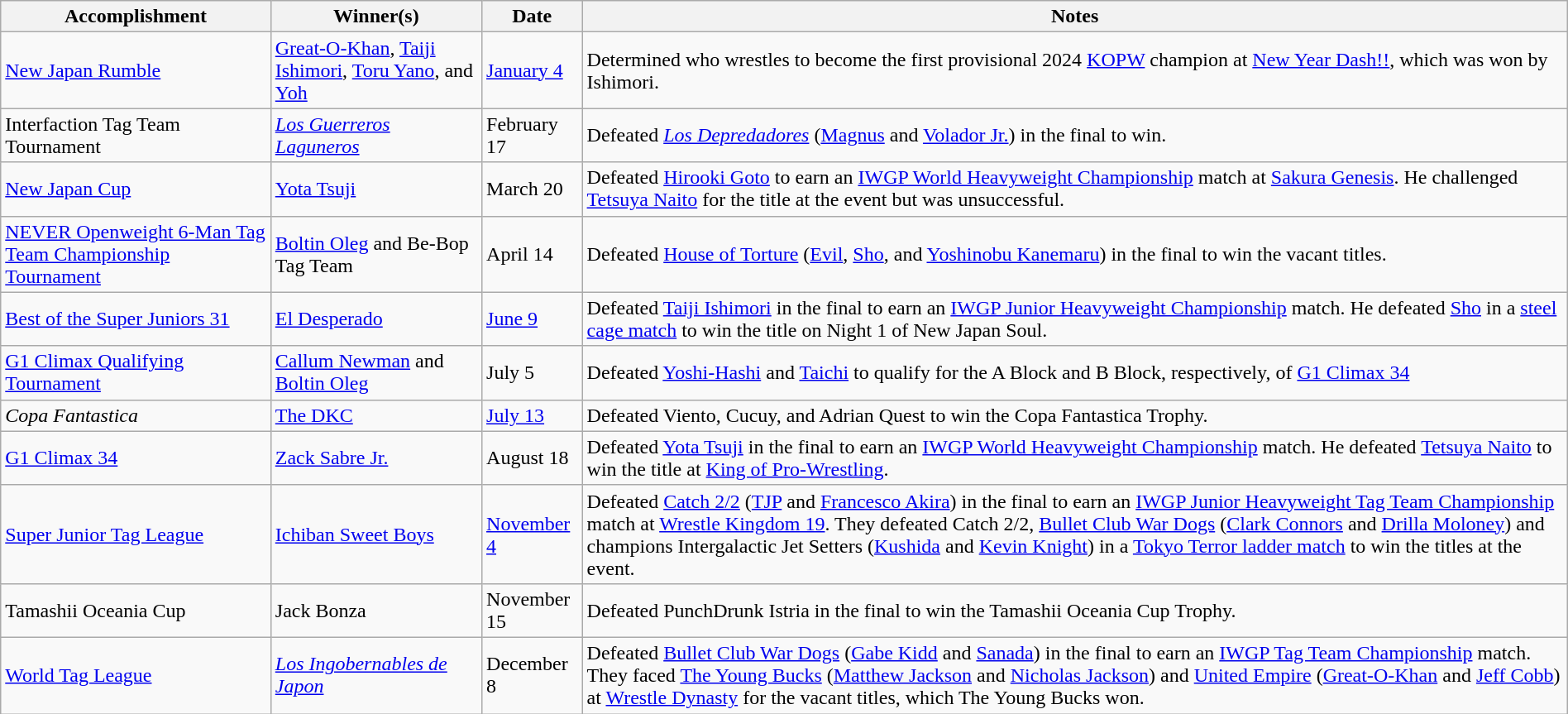<table class="wikitable" style="width:100%;">
<tr>
<th>Accomplishment</th>
<th>Winner(s)</th>
<th>Date</th>
<th>Notes</th>
</tr>
<tr>
<td><a href='#'>New Japan Rumble</a></td>
<td><a href='#'>Great-O-Khan</a>, <a href='#'>Taiji Ishimori</a>, <a href='#'>Toru Yano</a>, and <a href='#'>Yoh</a></td>
<td><a href='#'>January 4</a></td>
<td>Determined who wrestles to become the first provisional 2024 <a href='#'>KOPW</a> champion at <a href='#'>New Year Dash!!</a>, which was won by Ishimori.</td>
</tr>
<tr>
<td>Interfaction Tag Team Tournament</td>
<td><em><a href='#'>Los Guerreros Laguneros</a></em><br></td>
<td>February 17</td>
<td>Defeated <em><a href='#'>Los Depredadores</a></em> (<a href='#'>Magnus</a> and <a href='#'>Volador Jr.</a>) in the final to win.</td>
</tr>
<tr>
<td><a href='#'>New Japan Cup</a></td>
<td><a href='#'>Yota Tsuji</a></td>
<td>March 20</td>
<td>Defeated <a href='#'>Hirooki Goto</a> to earn an <a href='#'>IWGP World Heavyweight Championship</a> match at <a href='#'>Sakura Genesis</a>. He challenged <a href='#'>Tetsuya Naito</a> for the title at the event but was unsuccessful.</td>
</tr>
<tr>
<td><a href='#'>NEVER Openweight 6-Man Tag Team Championship Tournament</a></td>
<td><a href='#'>Boltin Oleg</a> and Be-Bop Tag Team<br></td>
<td>April 14</td>
<td>Defeated <a href='#'>House of Torture</a> (<a href='#'>Evil</a>, <a href='#'>Sho</a>, and <a href='#'>Yoshinobu Kanemaru</a>) in the final to win the vacant titles.</td>
</tr>
<tr>
<td><a href='#'>Best of the Super Juniors 31</a></td>
<td><a href='#'>El Desperado</a></td>
<td><a href='#'>June 9</a></td>
<td>Defeated <a href='#'>Taiji Ishimori</a> in the final to earn an <a href='#'>IWGP Junior Heavyweight Championship</a> match. He defeated <a href='#'>Sho</a> in a <a href='#'>steel cage match</a> to win the title on Night 1 of New Japan Soul.</td>
</tr>
<tr>
<td><a href='#'>G1 Climax Qualifying Tournament</a></td>
<td><a href='#'>Callum Newman</a> and <a href='#'>Boltin Oleg</a></td>
<td>July 5</td>
<td>Defeated <a href='#'>Yoshi-Hashi</a> and <a href='#'>Taichi</a> to qualify for the A Block and B Block, respectively, of <a href='#'>G1 Climax 34</a></td>
</tr>
<tr>
<td><em>Copa Fantastica</em></td>
<td><a href='#'>The DKC</a></td>
<td><a href='#'>July 13</a></td>
<td>Defeated Viento, Cucuy, and Adrian Quest to win the Copa Fantastica Trophy.</td>
</tr>
<tr>
<td><a href='#'>G1 Climax 34</a></td>
<td><a href='#'>Zack Sabre Jr.</a></td>
<td>August 18</td>
<td>Defeated <a href='#'>Yota Tsuji</a> in the final to earn an <a href='#'>IWGP World Heavyweight Championship</a> match. He defeated <a href='#'>Tetsuya Naito</a> to win the title at <a href='#'>King of Pro-Wrestling</a>.</td>
</tr>
<tr>
<td><a href='#'>Super Junior Tag League</a></td>
<td><a href='#'>Ichiban Sweet Boys</a><br></td>
<td><a href='#'>November 4</a></td>
<td>Defeated <a href='#'>Catch 2/2</a> (<a href='#'>TJP</a> and <a href='#'>Francesco Akira</a>) in the final to earn an <a href='#'>IWGP Junior Heavyweight Tag Team Championship</a> match at <a href='#'>Wrestle Kingdom 19</a>. They defeated Catch 2/2, <a href='#'>Bullet Club War Dogs</a> (<a href='#'>Clark Connors</a> and <a href='#'>Drilla Moloney</a>) and champions Intergalactic Jet Setters (<a href='#'>Kushida</a> and <a href='#'>Kevin Knight</a>) in a <a href='#'>Tokyo Terror ladder match</a> to win the titles at the event.</td>
</tr>
<tr>
<td>Tamashii Oceania Cup</td>
<td>Jack Bonza</td>
<td>November 15</td>
<td>Defeated PunchDrunk Istria in the final to win the Tamashii Oceania Cup Trophy.</td>
</tr>
<tr>
<td><a href='#'>World Tag League</a></td>
<td><em><a href='#'>Los Ingobernables de Japon</a></em><br></td>
<td>December 8</td>
<td>Defeated <a href='#'>Bullet Club War Dogs</a> (<a href='#'>Gabe Kidd</a> and <a href='#'>Sanada</a>) in the final to earn an <a href='#'>IWGP Tag Team Championship</a> match. They faced <a href='#'>The Young Bucks</a> (<a href='#'>Matthew Jackson</a> and <a href='#'>Nicholas Jackson</a>) and <a href='#'>United Empire</a> (<a href='#'>Great-O-Khan</a> and <a href='#'>Jeff Cobb</a>) at <a href='#'>Wrestle Dynasty</a> for the vacant titles, which The Young Bucks won.</td>
</tr>
</table>
